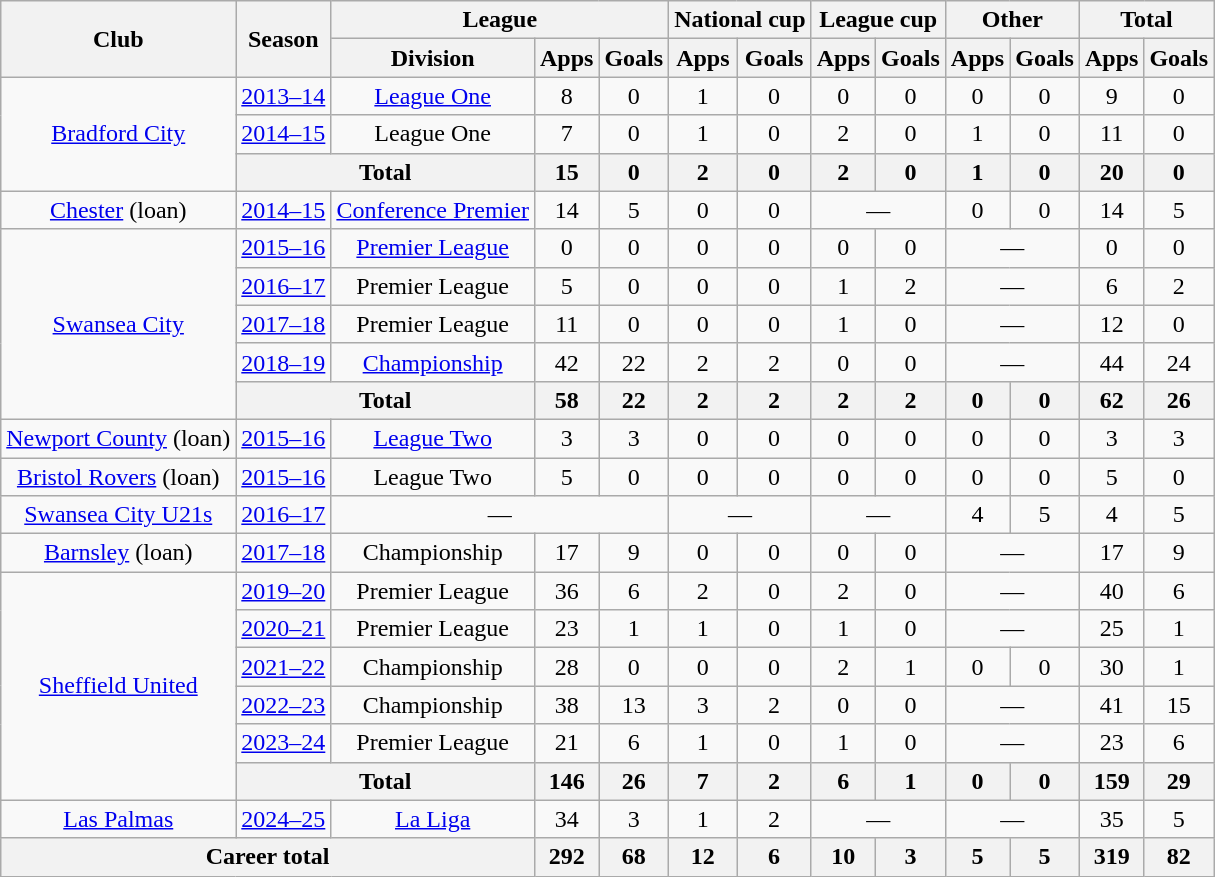<table class="wikitable" style="text-align:center">
<tr>
<th rowspan=2>Club</th>
<th rowspan=2>Season</th>
<th colspan=3>League</th>
<th colspan=2>National cup</th>
<th colspan=2>League cup</th>
<th colspan=2>Other</th>
<th colspan=2>Total</th>
</tr>
<tr>
<th>Division</th>
<th>Apps</th>
<th>Goals</th>
<th>Apps</th>
<th>Goals</th>
<th>Apps</th>
<th>Goals</th>
<th>Apps</th>
<th>Goals</th>
<th>Apps</th>
<th>Goals</th>
</tr>
<tr>
<td rowspan=3><a href='#'>Bradford City</a></td>
<td><a href='#'>2013–14</a></td>
<td><a href='#'>League One</a></td>
<td>8</td>
<td>0</td>
<td>1</td>
<td>0</td>
<td>0</td>
<td>0</td>
<td>0</td>
<td>0</td>
<td>9</td>
<td>0</td>
</tr>
<tr>
<td><a href='#'>2014–15</a></td>
<td>League One</td>
<td>7</td>
<td>0</td>
<td>1</td>
<td>0</td>
<td>2</td>
<td>0</td>
<td>1</td>
<td>0</td>
<td>11</td>
<td>0</td>
</tr>
<tr>
<th colspan=2>Total</th>
<th>15</th>
<th>0</th>
<th>2</th>
<th>0</th>
<th>2</th>
<th>0</th>
<th>1</th>
<th>0</th>
<th>20</th>
<th>0</th>
</tr>
<tr>
<td><a href='#'>Chester</a> (loan)</td>
<td><a href='#'>2014–15</a></td>
<td><a href='#'>Conference Premier</a></td>
<td>14</td>
<td>5</td>
<td>0</td>
<td>0</td>
<td colspan=2>—</td>
<td>0</td>
<td>0</td>
<td>14</td>
<td>5</td>
</tr>
<tr>
<td rowspan=5><a href='#'>Swansea City</a></td>
<td><a href='#'>2015–16</a></td>
<td><a href='#'>Premier League</a></td>
<td>0</td>
<td>0</td>
<td>0</td>
<td>0</td>
<td>0</td>
<td>0</td>
<td colspan=2>—</td>
<td>0</td>
<td>0</td>
</tr>
<tr>
<td><a href='#'>2016–17</a></td>
<td>Premier League</td>
<td>5</td>
<td>0</td>
<td>0</td>
<td>0</td>
<td>1</td>
<td>2</td>
<td colspan=2>—</td>
<td>6</td>
<td>2</td>
</tr>
<tr>
<td><a href='#'>2017–18</a></td>
<td>Premier League</td>
<td>11</td>
<td>0</td>
<td>0</td>
<td>0</td>
<td>1</td>
<td>0</td>
<td colspan=2>—</td>
<td>12</td>
<td>0</td>
</tr>
<tr>
<td><a href='#'>2018–19</a></td>
<td><a href='#'>Championship</a></td>
<td>42</td>
<td>22</td>
<td>2</td>
<td>2</td>
<td>0</td>
<td>0</td>
<td colspan=2>—</td>
<td>44</td>
<td>24</td>
</tr>
<tr>
<th colspan=2>Total</th>
<th>58</th>
<th>22</th>
<th>2</th>
<th>2</th>
<th>2</th>
<th>2</th>
<th>0</th>
<th>0</th>
<th>62</th>
<th>26</th>
</tr>
<tr>
<td><a href='#'>Newport County</a> (loan)</td>
<td><a href='#'>2015–16</a></td>
<td><a href='#'>League Two</a></td>
<td>3</td>
<td>3</td>
<td>0</td>
<td>0</td>
<td>0</td>
<td>0</td>
<td>0</td>
<td>0</td>
<td>3</td>
<td>3</td>
</tr>
<tr>
<td><a href='#'>Bristol Rovers</a> (loan)</td>
<td><a href='#'>2015–16</a></td>
<td>League Two</td>
<td>5</td>
<td>0</td>
<td>0</td>
<td>0</td>
<td>0</td>
<td>0</td>
<td>0</td>
<td>0</td>
<td>5</td>
<td>0</td>
</tr>
<tr>
<td><a href='#'>Swansea City U21s</a></td>
<td><a href='#'>2016–17</a></td>
<td colspan=3>—</td>
<td colspan=2>—</td>
<td colspan=2>—</td>
<td>4</td>
<td>5</td>
<td>4</td>
<td>5</td>
</tr>
<tr>
<td><a href='#'>Barnsley</a> (loan)</td>
<td><a href='#'>2017–18</a></td>
<td>Championship</td>
<td>17</td>
<td>9</td>
<td>0</td>
<td>0</td>
<td>0</td>
<td>0</td>
<td colspan=2>—</td>
<td>17</td>
<td>9</td>
</tr>
<tr>
<td rowspan=6><a href='#'>Sheffield United</a></td>
<td><a href='#'>2019–20</a></td>
<td>Premier League</td>
<td>36</td>
<td>6</td>
<td>2</td>
<td>0</td>
<td>2</td>
<td>0</td>
<td colspan=2>—</td>
<td>40</td>
<td>6</td>
</tr>
<tr>
<td><a href='#'>2020–21</a></td>
<td>Premier League</td>
<td>23</td>
<td>1</td>
<td>1</td>
<td>0</td>
<td>1</td>
<td>0</td>
<td colspan=2>—</td>
<td>25</td>
<td>1</td>
</tr>
<tr>
<td><a href='#'>2021–22</a></td>
<td>Championship</td>
<td>28</td>
<td>0</td>
<td>0</td>
<td>0</td>
<td>2</td>
<td>1</td>
<td>0</td>
<td>0</td>
<td>30</td>
<td>1</td>
</tr>
<tr>
<td><a href='#'>2022–23</a></td>
<td>Championship</td>
<td>38</td>
<td>13</td>
<td>3</td>
<td>2</td>
<td>0</td>
<td>0</td>
<td colspan=2>—</td>
<td>41</td>
<td>15</td>
</tr>
<tr>
<td><a href='#'>2023–24</a></td>
<td>Premier League</td>
<td>21</td>
<td>6</td>
<td>1</td>
<td>0</td>
<td>1</td>
<td>0</td>
<td colspan=2>—</td>
<td>23</td>
<td>6</td>
</tr>
<tr>
<th colspan=2>Total</th>
<th>146</th>
<th>26</th>
<th>7</th>
<th>2</th>
<th>6</th>
<th>1</th>
<th>0</th>
<th>0</th>
<th>159</th>
<th>29</th>
</tr>
<tr>
<td><a href='#'>Las Palmas</a></td>
<td><a href='#'>2024–25</a></td>
<td><a href='#'>La Liga</a></td>
<td>34</td>
<td>3</td>
<td>1</td>
<td>2</td>
<td colspan=2>—</td>
<td colspan=2>—</td>
<td>35</td>
<td>5</td>
</tr>
<tr>
<th colspan=3>Career total</th>
<th>292</th>
<th>68</th>
<th>12</th>
<th>6</th>
<th>10</th>
<th>3</th>
<th>5</th>
<th>5</th>
<th>319</th>
<th>82</th>
</tr>
</table>
